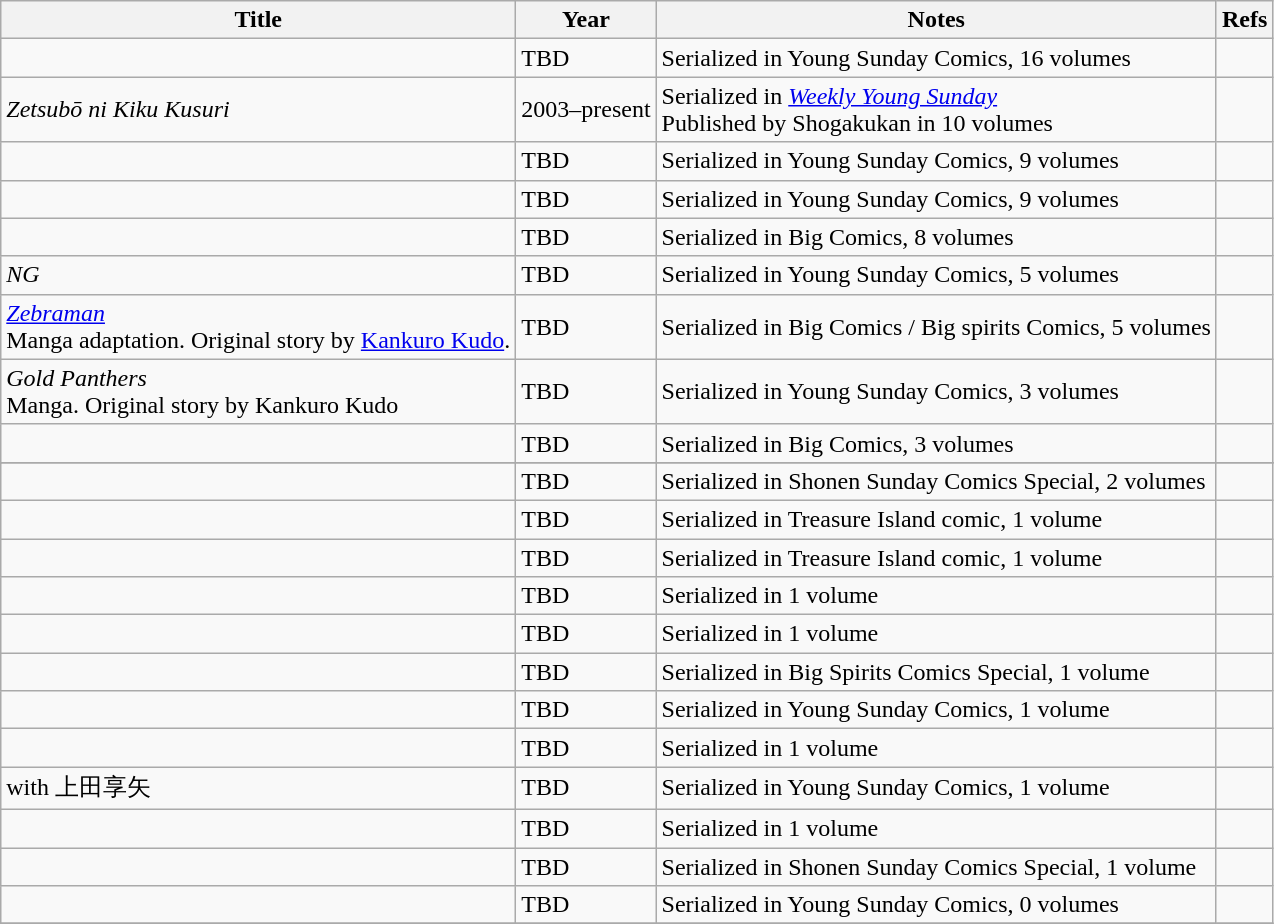<table class="wikitable sortable">
<tr>
<th>Title</th>
<th>Year</th>
<th>Notes</th>
<th>Refs</th>
</tr>
<tr>
<td></td>
<td>TBD</td>
<td>Serialized in Young Sunday Comics, 16 volumes</td>
<td></td>
</tr>
<tr>
<td><em>Zetsubō ni Kiku Kusuri</em></td>
<td>2003–present</td>
<td>Serialized in <em><a href='#'>Weekly Young Sunday</a></em><br>Published by Shogakukan in 10 volumes </td>
<td></td>
</tr>
<tr>
<td></td>
<td>TBD</td>
<td>Serialized in Young Sunday Comics, 9 volumes</td>
<td></td>
</tr>
<tr>
<td></td>
<td>TBD</td>
<td>Serialized in Young Sunday Comics, 9 volumes</td>
<td></td>
</tr>
<tr>
<td></td>
<td>TBD</td>
<td>Serialized in Big Comics, 8 volumes</td>
<td></td>
</tr>
<tr>
<td><em>NG</em></td>
<td>TBD</td>
<td>Serialized in Young Sunday Comics, 5 volumes</td>
<td></td>
</tr>
<tr>
<td><em><a href='#'>Zebraman</a></em><br>Manga adaptation. Original story by <a href='#'>Kankuro Kudo</a>.</td>
<td>TBD</td>
<td>Serialized in Big Comics / Big spirits Comics, 5 volumes</td>
<td></td>
</tr>
<tr>
<td><em>Gold Panthers</em><br>Manga. Original story by Kankuro Kudo</td>
<td>TBD</td>
<td>Serialized in Young Sunday Comics, 3 volumes</td>
<td></td>
</tr>
<tr>
<td></td>
<td>TBD</td>
<td>Serialized in Big Comics, 3 volumes</td>
<td></td>
</tr>
<tr>
</tr>
<tr>
<td></td>
<td>TBD</td>
<td>Serialized in Shonen Sunday Comics Special, 2 volumes</td>
<td></td>
</tr>
<tr>
<td></td>
<td>TBD</td>
<td>Serialized in Treasure Island comic, 1 volume</td>
<td></td>
</tr>
<tr>
<td></td>
<td>TBD</td>
<td>Serialized in Treasure Island comic, 1 volume</td>
<td></td>
</tr>
<tr>
<td></td>
<td>TBD</td>
<td>Serialized in 1 volume</td>
<td></td>
</tr>
<tr>
<td></td>
<td>TBD</td>
<td>Serialized in 1 volume</td>
<td></td>
</tr>
<tr>
<td></td>
<td>TBD</td>
<td>Serialized in Big Spirits Comics Special, 1 volume</td>
<td></td>
</tr>
<tr>
<td></td>
<td>TBD</td>
<td>Serialized in Young Sunday Comics, 1 volume</td>
<td></td>
</tr>
<tr>
<td></td>
<td>TBD</td>
<td>Serialized in 1 volume</td>
<td></td>
</tr>
<tr>
<td>  with  上田享矢</td>
<td>TBD</td>
<td>Serialized in Young Sunday Comics, 1 volume</td>
<td></td>
</tr>
<tr>
<td></td>
<td>TBD</td>
<td>Serialized in 1 volume</td>
<td></td>
</tr>
<tr>
<td></td>
<td>TBD</td>
<td>Serialized in Shonen Sunday Comics Special, 1 volume</td>
<td></td>
</tr>
<tr>
<td></td>
<td>TBD</td>
<td>Serialized in Young Sunday Comics, 0 volumes</td>
<td></td>
</tr>
<tr>
</tr>
</table>
